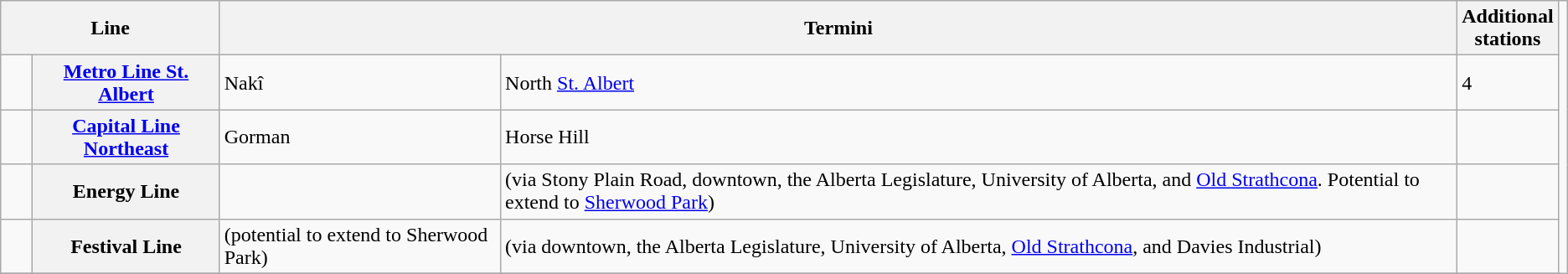<table class=wikitable>
<tr>
<th colspan=2>Line</th>
<th colspan=2>Termini</th>
<th>Additional<br>stations</th>
<td rowspan="6"></td>
</tr>
<tr>
<td width=18 bgcolor=></td>
<th><a href='#'>Metro Line St. Albert</a></th>
<td>Nakî</td>
<td>North <a href='#'>St. Albert</a></td>
<td>4</td>
</tr>
<tr>
<td width=18 bgcolor=></td>
<th><a href='#'>Capital Line Northeast</a></th>
<td>Gorman</td>
<td>Horse Hill</td>
<td></td>
</tr>
<tr>
<td width=18 bgcolor=></td>
<th>Energy Line</th>
<td></td>
<td> (via Stony Plain Road, downtown, the Alberta Legislature, University of Alberta, and <a href='#'>Old Strathcona</a>. Potential to extend to <a href='#'>Sherwood Park</a>)</td>
<td></td>
</tr>
<tr>
<td width=18 bgcolor=></td>
<th>Festival Line</th>
<td> (potential to extend to Sherwood Park)</td>
<td> (via downtown, the Alberta Legislature, University of Alberta, <a href='#'>Old Strathcona</a>, and Davies Industrial)</td>
<td></td>
</tr>
<tr>
</tr>
</table>
